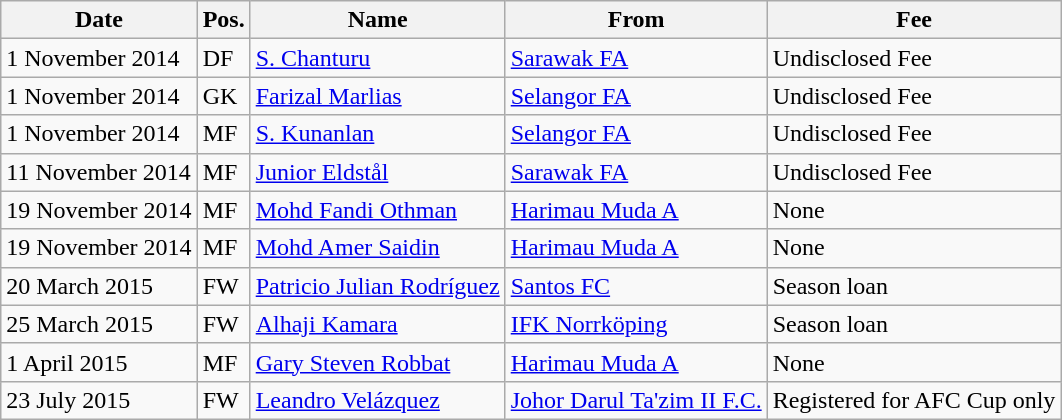<table class="wikitable">
<tr>
<th>Date</th>
<th>Pos.</th>
<th>Name</th>
<th>From</th>
<th>Fee</th>
</tr>
<tr>
<td>1 November 2014</td>
<td>DF</td>
<td> <a href='#'>S. Chanturu</a></td>
<td> <a href='#'>Sarawak FA</a></td>
<td>Undisclosed Fee</td>
</tr>
<tr>
<td>1 November 2014</td>
<td>GK</td>
<td> <a href='#'>Farizal Marlias</a></td>
<td> <a href='#'>Selangor FA</a></td>
<td>Undisclosed Fee</td>
</tr>
<tr>
<td>1 November 2014</td>
<td>MF</td>
<td> <a href='#'>S. Kunanlan</a></td>
<td> <a href='#'>Selangor FA</a></td>
<td>Undisclosed Fee</td>
</tr>
<tr>
<td>11 November 2014</td>
<td>MF</td>
<td> <a href='#'>Junior Eldstål</a></td>
<td> <a href='#'>Sarawak FA</a></td>
<td>Undisclosed Fee</td>
</tr>
<tr>
<td>19 November 2014</td>
<td>MF</td>
<td> <a href='#'>Mohd Fandi Othman</a></td>
<td> <a href='#'>Harimau Muda A</a></td>
<td>None</td>
</tr>
<tr>
<td>19 November 2014</td>
<td>MF</td>
<td> <a href='#'>Mohd Amer Saidin</a></td>
<td> <a href='#'>Harimau Muda A</a></td>
<td>None</td>
</tr>
<tr>
<td>20 March 2015</td>
<td>FW</td>
<td> <a href='#'>Patricio Julian Rodríguez</a></td>
<td> <a href='#'>Santos FC</a></td>
<td>Season loan</td>
</tr>
<tr>
<td>25 March 2015</td>
<td>FW</td>
<td> <a href='#'>Alhaji Kamara</a></td>
<td> <a href='#'>IFK Norrköping</a></td>
<td>Season loan</td>
</tr>
<tr>
<td>1 April 2015</td>
<td>MF</td>
<td> <a href='#'>Gary Steven Robbat</a></td>
<td> <a href='#'>Harimau Muda A</a></td>
<td>None</td>
</tr>
<tr>
<td>23 July 2015</td>
<td>FW</td>
<td> <a href='#'>Leandro Velázquez</a></td>
<td> <a href='#'>Johor Darul Ta'zim II F.C.</a></td>
<td>Registered for AFC Cup only</td>
</tr>
</table>
